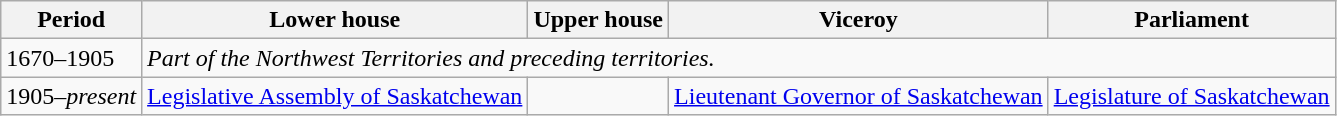<table class="wikitable">
<tr>
<th>Period</th>
<th>Lower house</th>
<th>Upper house</th>
<th>Viceroy</th>
<th>Parliament</th>
</tr>
<tr>
<td>1670–1905</td>
<td colspan="4"><em>Part of the Northwest Territories and preceding territories.</em></td>
</tr>
<tr>
<td>1905–<em>present</em></td>
<td><a href='#'>Legislative Assembly of Saskatchewan</a></td>
<td></td>
<td><a href='#'>Lieutenant Governor of Saskatchewan</a></td>
<td><a href='#'>Legislature of Saskatchewan</a></td>
</tr>
</table>
